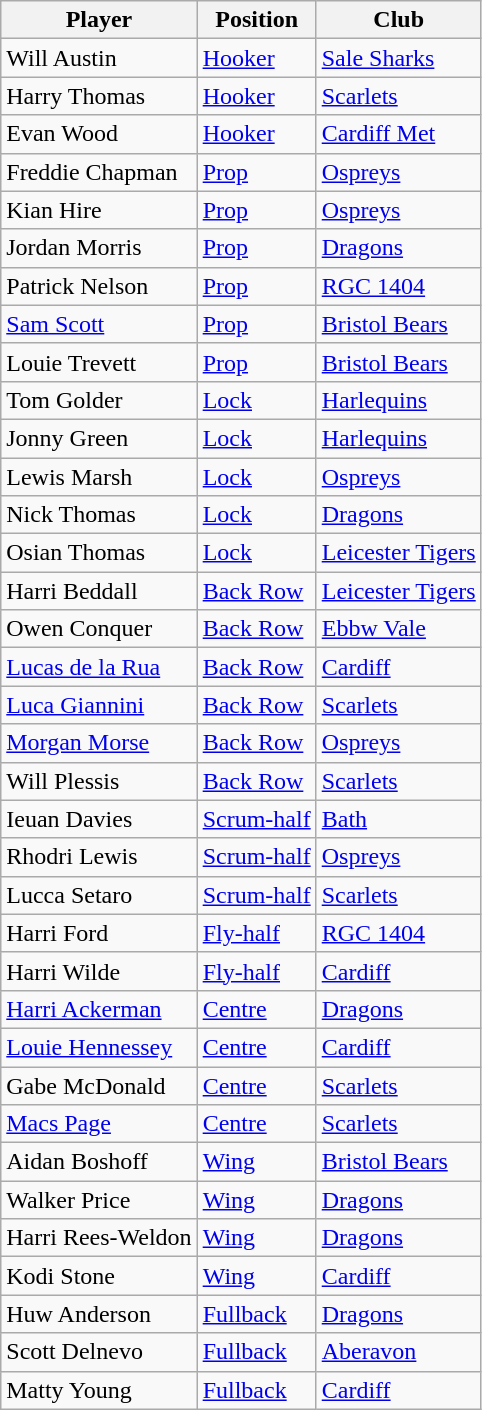<table class="wikitable sortable">
<tr>
<th>Player</th>
<th>Position</th>
<th>Club</th>
</tr>
<tr>
<td>Will Austin</td>
<td><a href='#'>Hooker</a></td>
<td> <a href='#'>Sale Sharks</a></td>
</tr>
<tr>
<td>Harry Thomas</td>
<td><a href='#'>Hooker</a></td>
<td> <a href='#'>Scarlets</a></td>
</tr>
<tr>
<td>Evan Wood</td>
<td><a href='#'>Hooker</a></td>
<td> <a href='#'>Cardiff Met</a></td>
</tr>
<tr>
<td>Freddie Chapman</td>
<td><a href='#'>Prop</a></td>
<td> <a href='#'>Ospreys</a></td>
</tr>
<tr>
<td>Kian Hire</td>
<td><a href='#'>Prop</a></td>
<td> <a href='#'>Ospreys</a></td>
</tr>
<tr>
<td>Jordan Morris</td>
<td><a href='#'>Prop</a></td>
<td> <a href='#'>Dragons</a></td>
</tr>
<tr>
<td>Patrick Nelson</td>
<td><a href='#'>Prop</a></td>
<td> <a href='#'>RGC 1404</a></td>
</tr>
<tr>
<td><a href='#'>Sam Scott</a></td>
<td><a href='#'>Prop</a></td>
<td> <a href='#'>Bristol Bears</a></td>
</tr>
<tr>
<td>Louie Trevett</td>
<td><a href='#'>Prop</a></td>
<td> <a href='#'>Bristol Bears</a></td>
</tr>
<tr>
<td>Tom Golder</td>
<td><a href='#'>Lock</a></td>
<td> <a href='#'>Harlequins</a></td>
</tr>
<tr>
<td>Jonny Green</td>
<td><a href='#'>Lock</a></td>
<td> <a href='#'>Harlequins</a></td>
</tr>
<tr>
<td>Lewis Marsh</td>
<td><a href='#'>Lock</a></td>
<td> <a href='#'>Ospreys</a></td>
</tr>
<tr>
<td>Nick Thomas</td>
<td><a href='#'>Lock</a></td>
<td> <a href='#'>Dragons</a></td>
</tr>
<tr>
<td>Osian Thomas</td>
<td><a href='#'>Lock</a></td>
<td> <a href='#'>Leicester Tigers</a></td>
</tr>
<tr>
<td>Harri Beddall</td>
<td><a href='#'>Back Row</a></td>
<td> <a href='#'>Leicester Tigers</a></td>
</tr>
<tr>
<td>Owen Conquer</td>
<td><a href='#'>Back Row</a></td>
<td> <a href='#'>Ebbw Vale</a></td>
</tr>
<tr>
<td><a href='#'>Lucas de la Rua</a></td>
<td><a href='#'>Back Row</a></td>
<td> <a href='#'>Cardiff</a></td>
</tr>
<tr>
<td><a href='#'>Luca Giannini</a></td>
<td><a href='#'>Back Row</a></td>
<td> <a href='#'>Scarlets</a></td>
</tr>
<tr>
<td><a href='#'>Morgan Morse</a></td>
<td><a href='#'>Back Row</a></td>
<td> <a href='#'>Ospreys</a></td>
</tr>
<tr>
<td>Will Plessis</td>
<td><a href='#'>Back Row</a></td>
<td> <a href='#'>Scarlets</a></td>
</tr>
<tr>
<td>Ieuan Davies</td>
<td><a href='#'>Scrum-half</a></td>
<td> <a href='#'>Bath</a></td>
</tr>
<tr>
<td>Rhodri Lewis</td>
<td><a href='#'>Scrum-half</a></td>
<td> <a href='#'>Ospreys</a></td>
</tr>
<tr>
<td>Lucca Setaro</td>
<td><a href='#'>Scrum-half</a></td>
<td> <a href='#'>Scarlets</a></td>
</tr>
<tr>
<td>Harri Ford</td>
<td><a href='#'>Fly-half</a></td>
<td> <a href='#'>RGC 1404</a></td>
</tr>
<tr>
<td>Harri Wilde</td>
<td><a href='#'>Fly-half</a></td>
<td> <a href='#'>Cardiff</a></td>
</tr>
<tr>
<td><a href='#'>Harri Ackerman</a></td>
<td><a href='#'>Centre</a></td>
<td> <a href='#'>Dragons</a></td>
</tr>
<tr>
<td><a href='#'>Louie Hennessey</a></td>
<td><a href='#'>Centre</a></td>
<td> <a href='#'>Cardiff</a></td>
</tr>
<tr>
<td>Gabe McDonald</td>
<td><a href='#'>Centre</a></td>
<td> <a href='#'>Scarlets</a></td>
</tr>
<tr>
<td><a href='#'>Macs Page</a></td>
<td><a href='#'>Centre</a></td>
<td> <a href='#'>Scarlets</a></td>
</tr>
<tr>
<td>Aidan Boshoff</td>
<td><a href='#'>Wing</a></td>
<td> <a href='#'>Bristol Bears</a></td>
</tr>
<tr>
<td>Walker Price</td>
<td><a href='#'>Wing</a></td>
<td> <a href='#'>Dragons</a></td>
</tr>
<tr>
<td>Harri Rees-Weldon</td>
<td><a href='#'>Wing</a></td>
<td> <a href='#'>Dragons</a></td>
</tr>
<tr>
<td>Kodi Stone</td>
<td><a href='#'>Wing</a></td>
<td> <a href='#'>Cardiff</a></td>
</tr>
<tr>
<td>Huw Anderson</td>
<td><a href='#'>Fullback</a></td>
<td> <a href='#'>Dragons</a></td>
</tr>
<tr>
<td>Scott Delnevo</td>
<td><a href='#'>Fullback</a></td>
<td> <a href='#'>Aberavon</a></td>
</tr>
<tr>
<td>Matty Young</td>
<td><a href='#'>Fullback</a></td>
<td> <a href='#'>Cardiff</a></td>
</tr>
</table>
